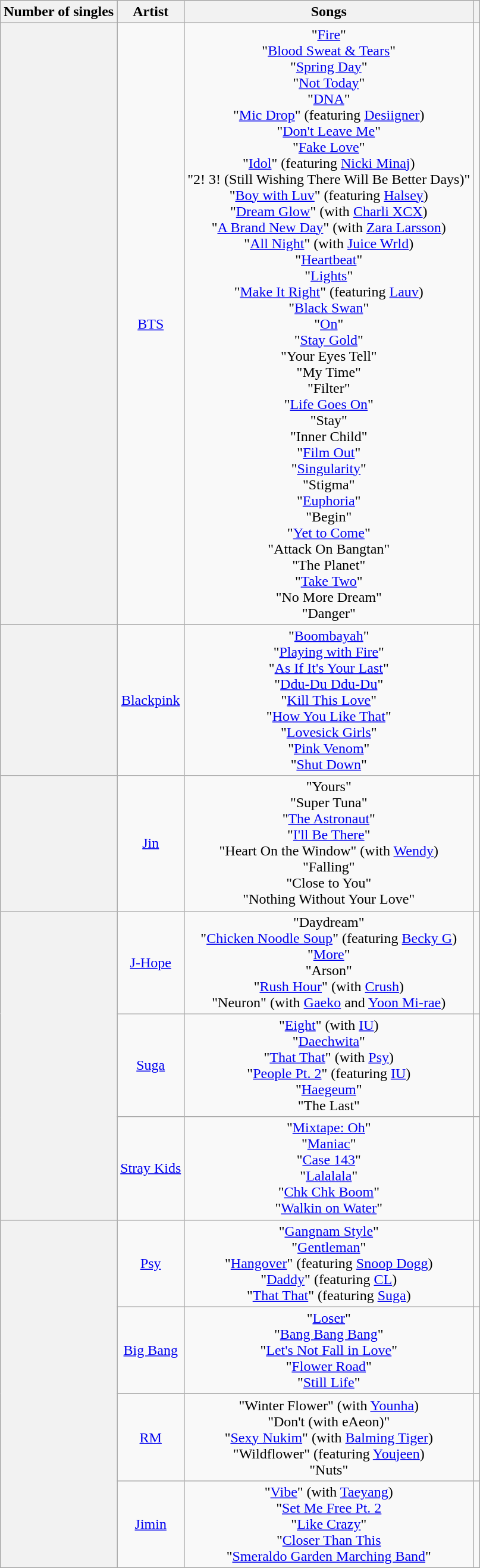<table class="wikitable plainrowheaders" style="text-align: center">
<tr>
<th scope="col">Number of singles</th>
<th scope="col">Artist</th>
<th scope="col">Songs</th>
<th scope="col" class="unsortable"></th>
</tr>
<tr>
<th scope="row"></th>
<td><a href='#'>BTS</a></td>
<td>"<a href='#'>Fire</a>"<br>"<a href='#'>Blood Sweat & Tears</a>"<br>"<a href='#'>Spring Day</a>"<br>"<a href='#'>Not Today</a>"<br>"<a href='#'>DNA</a>"<br>"<a href='#'>Mic Drop</a>" (featuring <a href='#'>Desiigner</a>)<br>"<a href='#'>Don't Leave Me</a>"<br>"<a href='#'>Fake Love</a>"<br>"<a href='#'>Idol</a>" (featuring <a href='#'>Nicki Minaj</a>)<br>"2! 3! (Still Wishing There Will Be Better Days)"<br>"<a href='#'>Boy with Luv</a>" (featuring <a href='#'>Halsey</a>)<br>"<a href='#'>Dream Glow</a>" (with <a href='#'>Charli XCX</a>)<br>"<a href='#'>A Brand New Day</a>" (with <a href='#'>Zara Larsson</a>)<br>"<a href='#'>All Night</a>" (with <a href='#'>Juice Wrld</a>)<br>"<a href='#'>Heartbeat</a>"<br>"<a href='#'>Lights</a>"<br>"<a href='#'>Make It Right</a>" (featuring <a href='#'>Lauv</a>)<br>"<a href='#'>Black Swan</a>"<br>"<a href='#'>On</a>"<br>"<a href='#'>Stay Gold</a>"<br>"Your Eyes Tell"<br>"My Time"<br>"Filter"<br>"<a href='#'>Life Goes On</a>"<br>"Stay"<br>"Inner Child"<br>"<a href='#'>Film Out</a>"<br>"<a href='#'>Singularity</a>"<br>"Stigma"<br>"<a href='#'>Euphoria</a>"<br>"Begin"<br>"<a href='#'>Yet to Come</a>"<br>"Attack On Bangtan"<br>"The Planet"<br>"<a href='#'>Take Two</a>"<br>"No More Dream"<br>"Danger"</td>
<td></td>
</tr>
<tr>
<th scope="row"></th>
<td><a href='#'>Blackpink</a></td>
<td>"<a href='#'>Boombayah</a>"<br>"<a href='#'>Playing with Fire</a>"<br>"<a href='#'>As If It's Your Last</a>"<br>"<a href='#'>Ddu-Du Ddu-Du</a>"<br>"<a href='#'>Kill This Love</a>"<br>"<a href='#'>How You Like That</a>"<br>"<a href='#'>Lovesick Girls</a>"<br>"<a href='#'>Pink Venom</a>"<br>"<a href='#'>Shut Down</a>"</td>
<td></td>
</tr>
<tr>
<th scope="row"></th>
<td><a href='#'>Jin</a></td>
<td>"Yours"<br>"Super Tuna"<br>"<a href='#'>The Astronaut</a>" <br>"<a href='#'>I'll Be There</a>"<br>"Heart On the Window" (with <a href='#'>Wendy</a>)<br>"Falling"<br>"Close to You"<br>"Nothing Without Your Love"</td>
<td></td>
</tr>
<tr>
<th scope="row" rowspan="3"></th>
<td><a href='#'>J-Hope</a></td>
<td>"Daydream"<br>"<a href='#'>Chicken Noodle Soup</a>" (featuring <a href='#'>Becky G</a>)<br>"<a href='#'>More</a>"<br>"Arson"<br>"<a href='#'>Rush Hour</a>" (with <a href='#'>Crush</a>)<br>"Neuron" (with <a href='#'>Gaeko</a> and <a href='#'>Yoon Mi-rae</a>)</td>
<td></td>
</tr>
<tr>
<td><a href='#'>Suga</a></td>
<td>"<a href='#'>Eight</a>" (with <a href='#'>IU</a>)<br>"<a href='#'>Daechwita</a>"<br>"<a href='#'>That That</a>" (with <a href='#'>Psy</a>)<br>"<a href='#'>People Pt. 2</a>" (featuring <a href='#'>IU</a>)<br>"<a href='#'>Haegeum</a>"<br>"The Last"</td>
<td></td>
</tr>
<tr>
<td><a href='#'>Stray Kids</a></td>
<td>"<a href='#'>Mixtape: Oh</a>"<br>"<a href='#'>Maniac</a>"<br>"<a href='#'>Case 143</a>"<br>"<a href='#'>Lalalala</a>"<br>"<a href='#'>Chk Chk Boom</a>"<br>"<a href='#'>Walkin on Water</a>"</td>
<td></td>
</tr>
<tr>
<th scope="row" rowspan="4"></th>
<td><a href='#'>Psy</a></td>
<td>"<a href='#'>Gangnam Style</a>"<br>"<a href='#'>Gentleman</a>"<br>"<a href='#'>Hangover</a>" (featuring <a href='#'>Snoop Dogg</a>)<br>"<a href='#'>Daddy</a>" (featuring <a href='#'>CL</a>)<br>"<a href='#'>That That</a>" (featuring <a href='#'>Suga</a>)</td>
<td></td>
</tr>
<tr>
<td><a href='#'>Big Bang</a></td>
<td>"<a href='#'>Loser</a>"<br>"<a href='#'>Bang Bang Bang</a>"<br>"<a href='#'>Let's Not Fall in Love</a>"<br>"<a href='#'>Flower Road</a>"<br>"<a href='#'>Still Life</a>"</td>
<td></td>
</tr>
<tr>
<td><a href='#'>RM</a></td>
<td>"Winter Flower" (with <a href='#'>Younha</a>)<br>"Don't (with eAeon)"<br>"<a href='#'>Sexy Nukim</a>" (with <a href='#'>Balming Tiger</a>)<br>"Wildflower" (featuring <a href='#'>Youjeen</a>)<br>"Nuts"</td>
<td></td>
</tr>
<tr>
<td><a href='#'>Jimin</a></td>
<td>"<a href='#'>Vibe</a>" (with <a href='#'>Taeyang</a>)<br>"<a href='#'>Set Me Free Pt. 2</a><br>"<a href='#'>Like Crazy</a>"<br>"<a href='#'>Closer Than This</a><br>"<a href='#'>Smeraldo Garden Marching Band</a>"</td>
<td></td>
</tr>
</table>
